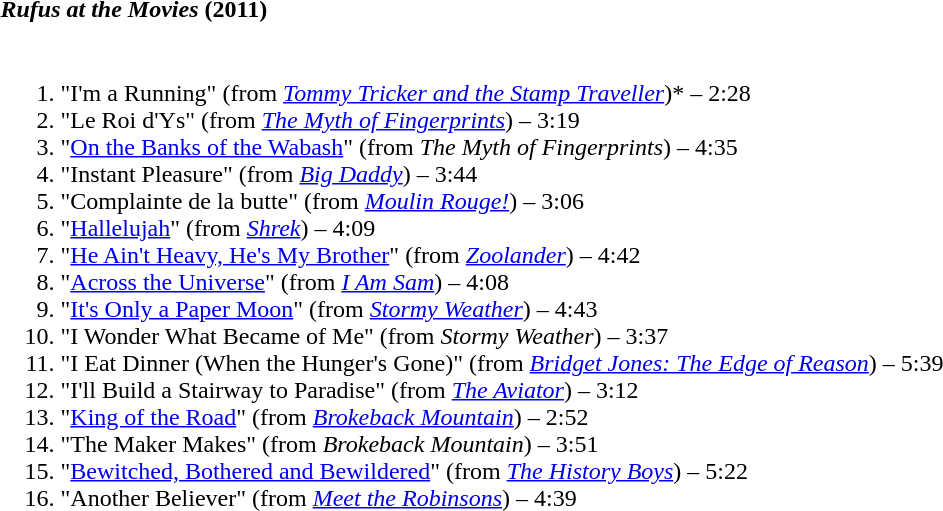<table class="collapsible collapsed" border="0" style="margin-right:20.45em">
<tr>
<th style="width:100%; text-align:left;"><em>Rufus at the Movies</em> (2011)</th>
<th></th>
</tr>
<tr>
<td colspan="2"><br><ol><li>"I'm a Running" (from <em><a href='#'>Tommy Tricker and the Stamp Traveller</a></em>)* – 2:28</li><li>"Le Roi d'Ys" (from <em><a href='#'>The Myth of Fingerprints</a></em>) – 3:19</li><li>"<a href='#'>On the Banks of the Wabash</a>" (from <em>The Myth of Fingerprints</em>) – 4:35</li><li>"Instant Pleasure" (from <em><a href='#'>Big Daddy</a></em>) – 3:44</li><li>"Complainte de la butte" (from <em><a href='#'>Moulin Rouge!</a></em>) – 3:06</li><li>"<a href='#'>Hallelujah</a>" (from <em><a href='#'>Shrek</a></em>) – 4:09</li><li>"<a href='#'>He Ain't Heavy, He's My Brother</a>" (from <em><a href='#'>Zoolander</a></em>) – 4:42</li><li>"<a href='#'>Across the Universe</a>" (from <em><a href='#'>I Am Sam</a></em>) – 4:08</li><li>"<a href='#'>It's Only a Paper Moon</a>" (from <em><a href='#'>Stormy Weather</a></em>) – 4:43</li><li>"I Wonder What Became of Me" (from <em>Stormy Weather</em>) – 3:37</li><li>"I Eat Dinner (When the Hunger's Gone)" (from <em><a href='#'>Bridget Jones: The Edge of Reason</a></em>) – 5:39</li><li>"I'll Build a Stairway to Paradise" (from <em><a href='#'>The Aviator</a></em>) – 3:12</li><li>"<a href='#'>King of the Road</a>" (from <em><a href='#'>Brokeback Mountain</a></em>) – 2:52</li><li>"The Maker Makes" (from <em>Brokeback Mountain</em>) – 3:51</li><li>"<a href='#'>Bewitched, Bothered and Bewildered</a>" (from <em><a href='#'>The History Boys</a></em>) – 5:22</li><li>"Another Believer" (from <em><a href='#'>Meet the Robinsons</a></em>) – 4:39</li></ol></td>
</tr>
</table>
